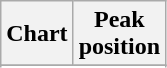<table class="wikitable sortable plainrowheaders" style="text-align:center">
<tr>
<th scope="col">Chart</th>
<th scope="col">Peak<br>position</th>
</tr>
<tr>
</tr>
<tr>
</tr>
<tr>
</tr>
<tr>
</tr>
<tr>
</tr>
<tr>
</tr>
<tr>
</tr>
<tr>
</tr>
</table>
